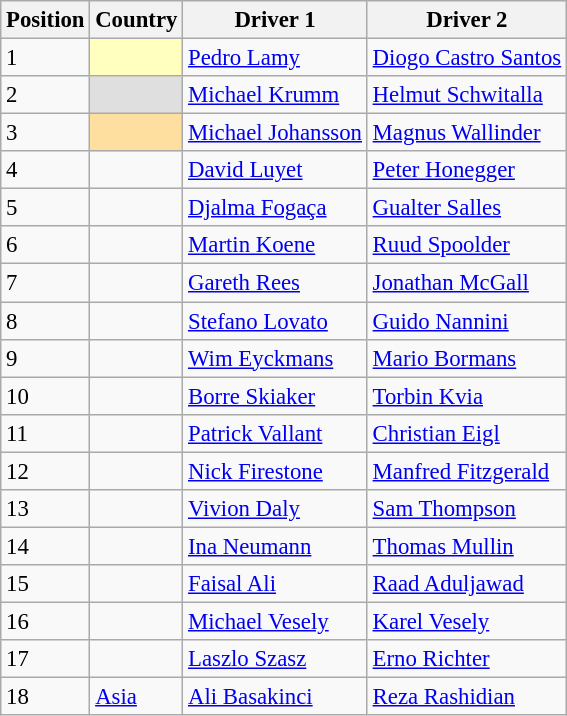<table class="wikitable"  style="font-size:95%">
<tr>
<th>Position</th>
<th>Country</th>
<th>Driver 1</th>
<th>Driver 2</th>
</tr>
<tr>
<td>1</td>
<td style="background:#FFFFBF;"></td>
<td><a href='#'>Pedro Lamy</a></td>
<td><a href='#'>Diogo Castro Santos</a></td>
</tr>
<tr>
<td>2</td>
<td style="background:#DFDFDF;"></td>
<td><a href='#'>Michael Krumm</a></td>
<td><a href='#'>Helmut Schwitalla</a></td>
</tr>
<tr>
<td>3</td>
<td style="background:#FFDF9F;"></td>
<td><a href='#'>Michael Johansson</a></td>
<td><a href='#'>Magnus Wallinder</a></td>
</tr>
<tr>
<td>4</td>
<td></td>
<td><a href='#'>David Luyet</a></td>
<td><a href='#'>Peter Honegger</a></td>
</tr>
<tr>
<td>5</td>
<td></td>
<td><a href='#'>Djalma Fogaça</a></td>
<td><a href='#'>Gualter Salles</a></td>
</tr>
<tr>
<td>6</td>
<td></td>
<td><a href='#'>Martin Koene</a></td>
<td><a href='#'>Ruud Spoolder</a></td>
</tr>
<tr>
<td>7</td>
<td></td>
<td><a href='#'>Gareth Rees</a></td>
<td><a href='#'>Jonathan McGall</a></td>
</tr>
<tr>
<td>8</td>
<td></td>
<td><a href='#'>Stefano Lovato</a></td>
<td><a href='#'>Guido Nannini</a></td>
</tr>
<tr>
<td>9</td>
<td></td>
<td><a href='#'>Wim Eyckmans</a></td>
<td><a href='#'>Mario Bormans</a></td>
</tr>
<tr>
<td>10</td>
<td></td>
<td><a href='#'>Borre Skiaker</a></td>
<td><a href='#'>Torbin Kvia</a></td>
</tr>
<tr>
<td>11</td>
<td></td>
<td><a href='#'>Patrick Vallant</a></td>
<td><a href='#'>Christian Eigl</a></td>
</tr>
<tr>
<td>12</td>
<td></td>
<td><a href='#'>Nick Firestone</a></td>
<td><a href='#'>Manfred Fitzgerald</a></td>
</tr>
<tr>
<td>13</td>
<td></td>
<td><a href='#'>Vivion Daly</a></td>
<td><a href='#'>Sam Thompson</a></td>
</tr>
<tr>
<td>14</td>
<td></td>
<td><a href='#'>Ina Neumann</a></td>
<td><a href='#'>Thomas Mullin</a></td>
</tr>
<tr>
<td>15</td>
<td></td>
<td><a href='#'>Faisal Ali</a></td>
<td><a href='#'>Raad Aduljawad</a></td>
</tr>
<tr>
<td>16</td>
<td></td>
<td><a href='#'>Michael Vesely</a></td>
<td><a href='#'>Karel Vesely</a></td>
</tr>
<tr>
<td>17</td>
<td></td>
<td><a href='#'>Laszlo Szasz</a></td>
<td><a href='#'>Erno Richter</a></td>
</tr>
<tr>
<td>18</td>
<td><a href='#'>Asia</a></td>
<td><a href='#'>Ali Basakinci</a></td>
<td><a href='#'>Reza Rashidian</a></td>
</tr>
</table>
